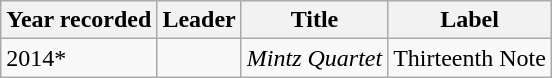<table class="wikitable sortable">
<tr>
<th>Year recorded</th>
<th>Leader</th>
<th>Title</th>
<th>Label</th>
</tr>
<tr>
<td>2014*</td>
<td></td>
<td><em>Mintz Quartet</em></td>
<td>Thirteenth Note</td>
</tr>
</table>
